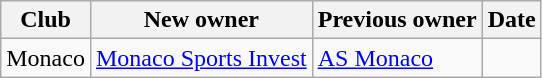<table class="wikitable" style="font-size=90%;">
<tr>
<th>Club</th>
<th>New owner</th>
<th>Previous owner</th>
<th>Date</th>
</tr>
<tr>
<td>Monaco</td>
<td> <a href='#'>Monaco Sports Invest</a></td>
<td> <a href='#'>AS Monaco</a></td>
<td></td>
</tr>
</table>
